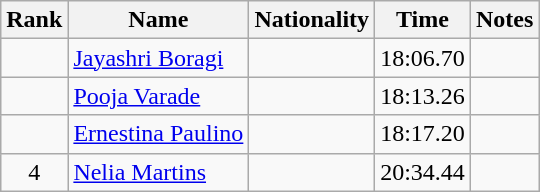<table class="wikitable sortable" style="text-align:center">
<tr>
<th>Rank</th>
<th>Name</th>
<th>Nationality</th>
<th>Time</th>
<th>Notes</th>
</tr>
<tr>
<td></td>
<td align=left><a href='#'>Jayashri Boragi</a></td>
<td align=left></td>
<td>18:06.70</td>
<td></td>
</tr>
<tr>
<td></td>
<td align=left><a href='#'>Pooja Varade</a></td>
<td align=left></td>
<td>18:13.26</td>
<td></td>
</tr>
<tr>
<td></td>
<td align=left><a href='#'>Ernestina Paulino</a></td>
<td align=left></td>
<td>18:17.20</td>
<td></td>
</tr>
<tr>
<td>4</td>
<td align=left><a href='#'>Nelia Martins</a></td>
<td align=left></td>
<td>20:34.44</td>
<td></td>
</tr>
</table>
